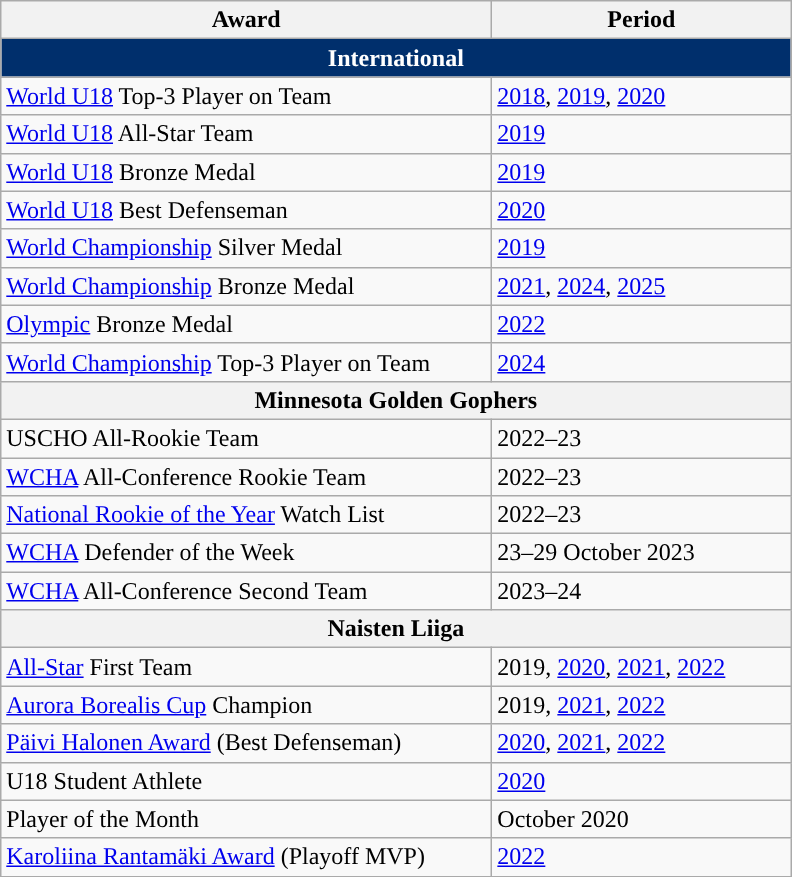<table class="wikitable">
<tr>
<th scope="col" style="width:20em">Award</th>
<th scope="col" style="width:12em">Period</th>
</tr>
<tr>
<th colspan="2" style="text-align:center; color:white; background:#002f6c">International</th>
</tr>
<tr>
<td><a href='#'>World U18</a> Top-3 Player on Team</td>
<td><a href='#'>2018</a>, <a href='#'>2019</a>, <a href='#'>2020</a></td>
</tr>
<tr>
<td><a href='#'>World U18</a> All-Star Team</td>
<td><a href='#'>2019</a></td>
</tr>
<tr>
<td><a href='#'>World U18</a> Bronze Medal</td>
<td><a href='#'>2019</a></td>
</tr>
<tr>
<td><a href='#'>World U18</a> Best Defenseman</td>
<td><a href='#'>2020</a></td>
</tr>
<tr>
<td><a href='#'>World Championship</a> Silver Medal</td>
<td><a href='#'>2019</a></td>
</tr>
<tr>
<td><a href='#'>World Championship</a> Bronze Medal</td>
<td><a href='#'>2021</a>, <a href='#'>2024</a>, <a href='#'>2025</a></td>
</tr>
<tr>
<td><a href='#'>Olympic</a> Bronze Medal</td>
<td><a href='#'>2022</a></td>
</tr>
<tr>
<td><a href='#'>World Championship</a> Top-3 Player on Team</td>
<td><a href='#'>2024</a></td>
</tr>
<tr>
<th colspan="2">Minnesota Golden Gophers</th>
</tr>
<tr>
<td>USCHO All-Rookie Team</td>
<td>2022–23</td>
</tr>
<tr>
<td><a href='#'>WCHA</a> All-Conference Rookie Team</td>
<td>2022–23</td>
</tr>
<tr>
<td><a href='#'>National Rookie of the Year</a> Watch List</td>
<td>2022–23</td>
</tr>
<tr>
<td><a href='#'>WCHA</a> Defender of the Week</td>
<td>23–29 October 2023</td>
</tr>
<tr>
<td><a href='#'>WCHA</a> All-Conference Second Team</td>
<td>2023–24</td>
</tr>
<tr>
<th colspan="2">Naisten Liiga</th>
</tr>
<tr>
<td><a href='#'>All-Star</a> First Team</td>
<td>2019, <a href='#'>2020</a>, <a href='#'>2021</a>, <a href='#'>2022</a></td>
</tr>
<tr>
<td><a href='#'>Aurora Borealis Cup</a> Champion</td>
<td>2019, <a href='#'>2021</a>, <a href='#'>2022</a></td>
</tr>
<tr>
<td><a href='#'>Päivi Halonen Award</a> (Best Defenseman)</td>
<td><a href='#'>2020</a>, <a href='#'>2021</a>, <a href='#'>2022</a></td>
</tr>
<tr>
<td>U18 Student Athlete</td>
<td><a href='#'>2020</a></td>
</tr>
<tr>
<td>Player of the Month</td>
<td>October 2020</td>
</tr>
<tr>
<td><a href='#'>Karoliina Rantamäki Award</a> (Playoff MVP)</td>
<td><a href='#'>2022</a></td>
</tr>
</table>
